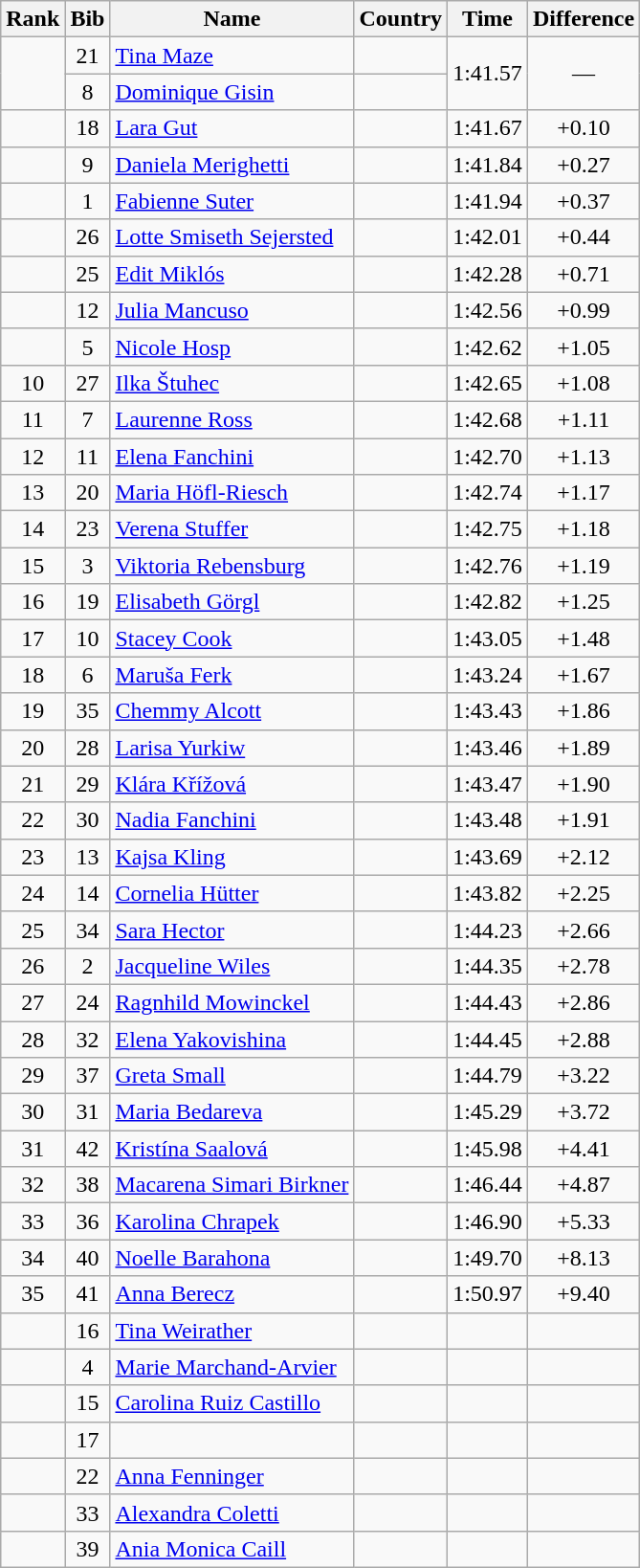<table class="wikitable sortable" style="text-align:center">
<tr>
<th>Rank</th>
<th>Bib</th>
<th>Name</th>
<th>Country</th>
<th>Time</th>
<th>Difference</th>
</tr>
<tr>
<td rowspan=2></td>
<td>21</td>
<td align=left><a href='#'>Tina Maze</a></td>
<td align=left></td>
<td rowspan=2>1:41.57</td>
<td rowspan=2>—</td>
</tr>
<tr>
<td>8</td>
<td align=left><a href='#'>Dominique Gisin</a></td>
<td align=left></td>
</tr>
<tr>
<td></td>
<td>18</td>
<td align=left><a href='#'>Lara Gut</a></td>
<td align=left></td>
<td>1:41.67</td>
<td>+0.10</td>
</tr>
<tr>
<td></td>
<td>9</td>
<td align=left><a href='#'>Daniela Merighetti</a></td>
<td align=left></td>
<td>1:41.84</td>
<td>+0.27</td>
</tr>
<tr>
<td></td>
<td>1</td>
<td align=left><a href='#'>Fabienne Suter</a></td>
<td align=left></td>
<td>1:41.94</td>
<td>+0.37</td>
</tr>
<tr>
<td></td>
<td>26</td>
<td align=left><a href='#'>Lotte Smiseth Sejersted</a></td>
<td align=left></td>
<td>1:42.01</td>
<td>+0.44</td>
</tr>
<tr>
<td></td>
<td>25</td>
<td align=left><a href='#'>Edit Miklós</a></td>
<td align=left></td>
<td>1:42.28</td>
<td>+0.71</td>
</tr>
<tr>
<td></td>
<td>12</td>
<td align=left><a href='#'>Julia Mancuso</a></td>
<td align=left></td>
<td>1:42.56</td>
<td>+0.99</td>
</tr>
<tr>
<td></td>
<td>5</td>
<td align=left><a href='#'>Nicole Hosp</a></td>
<td align=left></td>
<td>1:42.62</td>
<td>+1.05</td>
</tr>
<tr>
<td>10</td>
<td>27</td>
<td align=left><a href='#'>Ilka Štuhec</a></td>
<td align=left></td>
<td>1:42.65</td>
<td>+1.08</td>
</tr>
<tr>
<td>11</td>
<td>7</td>
<td align=left><a href='#'>Laurenne Ross</a></td>
<td align=left></td>
<td>1:42.68</td>
<td>+1.11</td>
</tr>
<tr>
<td>12</td>
<td>11</td>
<td align=left><a href='#'>Elena Fanchini</a></td>
<td align=left></td>
<td>1:42.70</td>
<td>+1.13</td>
</tr>
<tr>
<td>13</td>
<td>20</td>
<td align=left><a href='#'>Maria Höfl-Riesch</a></td>
<td align=left></td>
<td>1:42.74</td>
<td>+1.17</td>
</tr>
<tr>
<td>14</td>
<td>23</td>
<td align=left><a href='#'>Verena Stuffer</a></td>
<td align=left></td>
<td>1:42.75</td>
<td>+1.18</td>
</tr>
<tr>
<td>15</td>
<td>3</td>
<td align=left><a href='#'>Viktoria Rebensburg</a></td>
<td align=left></td>
<td>1:42.76</td>
<td>+1.19</td>
</tr>
<tr>
<td>16</td>
<td>19</td>
<td align=left><a href='#'>Elisabeth Görgl</a></td>
<td align=left></td>
<td>1:42.82</td>
<td>+1.25</td>
</tr>
<tr>
<td>17</td>
<td>10</td>
<td align=left><a href='#'>Stacey Cook</a></td>
<td align=left></td>
<td>1:43.05</td>
<td>+1.48</td>
</tr>
<tr>
<td>18</td>
<td>6</td>
<td align=left><a href='#'>Maruša Ferk</a></td>
<td align=left></td>
<td>1:43.24</td>
<td>+1.67</td>
</tr>
<tr>
<td>19</td>
<td>35</td>
<td align=left><a href='#'>Chemmy Alcott</a></td>
<td align=left></td>
<td>1:43.43</td>
<td>+1.86</td>
</tr>
<tr>
<td>20</td>
<td>28</td>
<td align=left><a href='#'>Larisa Yurkiw</a></td>
<td align=left></td>
<td>1:43.46</td>
<td>+1.89</td>
</tr>
<tr>
<td>21</td>
<td>29</td>
<td align=left><a href='#'>Klára Křížová</a></td>
<td align=left></td>
<td>1:43.47</td>
<td>+1.90</td>
</tr>
<tr>
<td>22</td>
<td>30</td>
<td align=left><a href='#'>Nadia Fanchini</a></td>
<td align=left></td>
<td>1:43.48</td>
<td>+1.91</td>
</tr>
<tr>
<td>23</td>
<td>13</td>
<td align=left><a href='#'>Kajsa Kling</a></td>
<td align=left></td>
<td>1:43.69</td>
<td>+2.12</td>
</tr>
<tr>
<td>24</td>
<td>14</td>
<td align=left><a href='#'>Cornelia Hütter</a></td>
<td align=left></td>
<td>1:43.82</td>
<td>+2.25</td>
</tr>
<tr>
<td>25</td>
<td>34</td>
<td align=left><a href='#'>Sara Hector</a></td>
<td align=left></td>
<td>1:44.23</td>
<td>+2.66</td>
</tr>
<tr>
<td>26</td>
<td>2</td>
<td align=left><a href='#'>Jacqueline Wiles</a></td>
<td align=left></td>
<td>1:44.35</td>
<td>+2.78</td>
</tr>
<tr>
<td>27</td>
<td>24</td>
<td align=left><a href='#'>Ragnhild Mowinckel</a></td>
<td align=left></td>
<td>1:44.43</td>
<td>+2.86</td>
</tr>
<tr>
<td>28</td>
<td>32</td>
<td align=left><a href='#'>Elena Yakovishina</a></td>
<td align=left></td>
<td>1:44.45</td>
<td>+2.88</td>
</tr>
<tr>
<td>29</td>
<td>37</td>
<td align=left><a href='#'>Greta Small</a></td>
<td align=left></td>
<td>1:44.79</td>
<td>+3.22</td>
</tr>
<tr>
<td>30</td>
<td>31</td>
<td align=left><a href='#'>Maria Bedareva</a></td>
<td align=left></td>
<td>1:45.29</td>
<td>+3.72</td>
</tr>
<tr>
<td>31</td>
<td>42</td>
<td align=left><a href='#'>Kristína Saalová</a></td>
<td align=left></td>
<td>1:45.98</td>
<td>+4.41</td>
</tr>
<tr>
<td>32</td>
<td>38</td>
<td align=left><a href='#'>Macarena Simari Birkner</a></td>
<td align=left></td>
<td>1:46.44</td>
<td>+4.87</td>
</tr>
<tr>
<td>33</td>
<td>36</td>
<td align=left><a href='#'>Karolina Chrapek</a></td>
<td align=left></td>
<td>1:46.90</td>
<td>+5.33</td>
</tr>
<tr>
<td>34</td>
<td>40</td>
<td align=left><a href='#'>Noelle Barahona</a></td>
<td align=left></td>
<td>1:49.70</td>
<td>+8.13</td>
</tr>
<tr>
<td>35</td>
<td>41</td>
<td align=left><a href='#'>Anna Berecz</a></td>
<td align=left></td>
<td>1:50.97</td>
<td>+9.40</td>
</tr>
<tr>
<td></td>
<td>16</td>
<td align=left><a href='#'>Tina Weirather</a></td>
<td align=left></td>
<td></td>
<td></td>
</tr>
<tr>
<td></td>
<td>4</td>
<td align=left><a href='#'>Marie Marchand-Arvier</a></td>
<td align=left></td>
<td></td>
<td></td>
</tr>
<tr>
<td></td>
<td>15</td>
<td align=left><a href='#'>Carolina Ruiz Castillo</a></td>
<td align=left></td>
<td></td>
<td></td>
</tr>
<tr>
<td></td>
<td>17</td>
<td align=left></td>
<td align=left></td>
<td></td>
<td></td>
</tr>
<tr>
<td></td>
<td>22</td>
<td align=left><a href='#'>Anna Fenninger</a></td>
<td align=left></td>
<td></td>
<td></td>
</tr>
<tr>
<td></td>
<td>33</td>
<td align=left><a href='#'>Alexandra Coletti</a></td>
<td align=left></td>
<td></td>
<td></td>
</tr>
<tr>
<td></td>
<td>39</td>
<td align=left><a href='#'>Ania Monica Caill</a></td>
<td align=left></td>
<td></td>
<td></td>
</tr>
</table>
